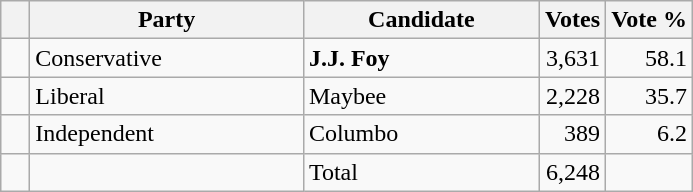<table class="wikitable">
<tr>
<th></th>
<th scope="col" width="175">Party</th>
<th scope="col" width="150">Candidate</th>
<th>Votes</th>
<th>Vote %</th>
</tr>
<tr>
<td>   </td>
<td>Conservative</td>
<td><strong>J.J. Foy</strong></td>
<td align=right>3,631</td>
<td align=right>58.1</td>
</tr>
<tr>
<td>   </td>
<td>Liberal</td>
<td>Maybee</td>
<td align=right>2,228</td>
<td align=right>35.7</td>
</tr>
<tr>
<td>   </td>
<td>Independent</td>
<td>Columbo</td>
<td align=right>389</td>
<td align=right>6.2</td>
</tr>
<tr>
<td></td>
<td></td>
<td>Total</td>
<td align=right>6,248</td>
<td></td>
</tr>
</table>
